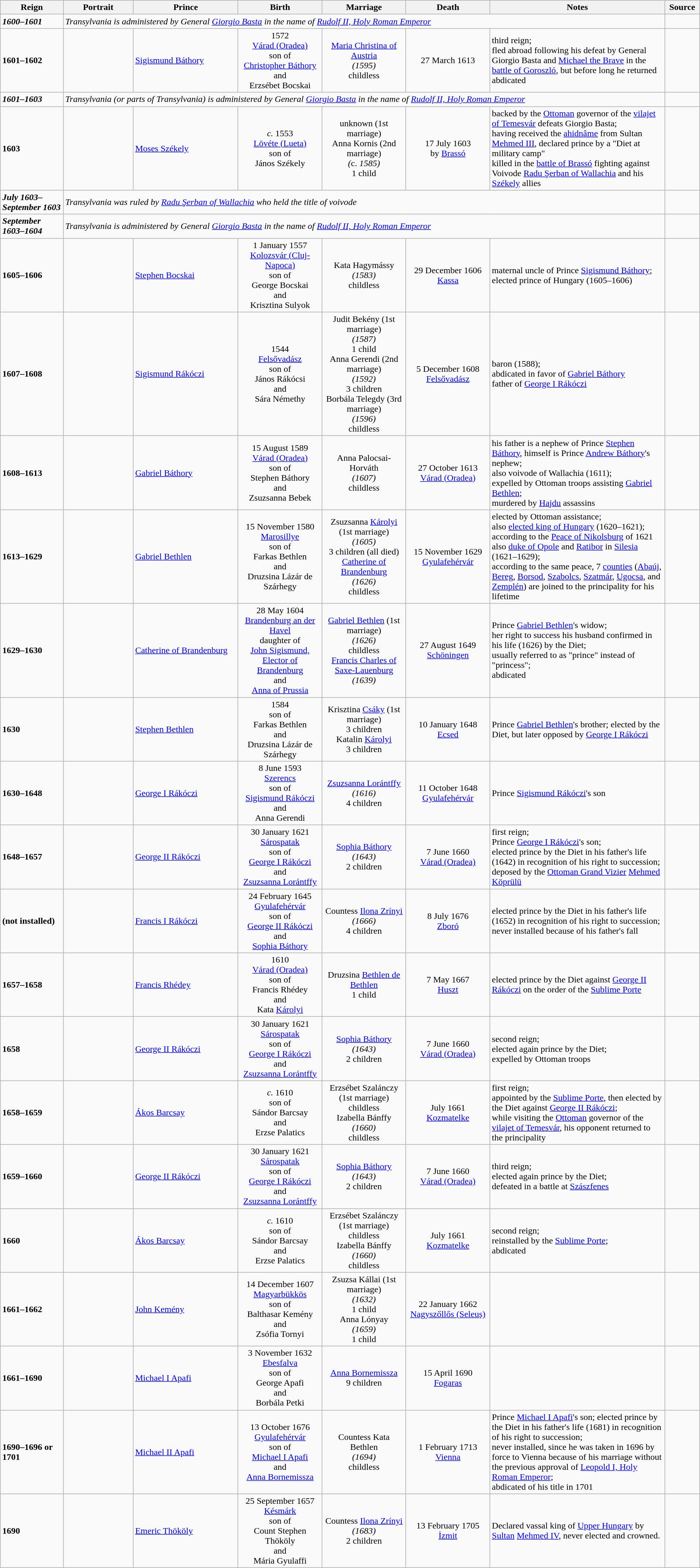<table class="wikitable" style="width: 100%">
<tr>
<th scope="col" style="width:9%;">Reign</th>
<th scope="col" style="width:10%;">Portrait</th>
<th scope="col" style="width:15%;">Prince</th>
<th scope="col" style="width:12%;">Birth</th>
<th scope="col" style="width:12%;">Marriage</th>
<th scope="col" style="width:12%;">Death</th>
<th scope="col" style="width:25%;">Notes</th>
<th scope="col" style="width:5%;">Source</th>
</tr>
<tr>
<td><strong><em>1600–1601</em></strong></td>
<td colspan="6"><em>Transylvania is administered by General <a href='#'>Giorgio Basta</a> in the name of <a href='#'>Rudolf II, Holy Roman Emperor</a></em></td>
<td></td>
</tr>
<tr>
<td><strong>1601–1602</strong></td>
<td></td>
<td><a href='#'>Sigismund Báthory</a></td>
<td style="text-align:center;">1572<br><a href='#'>Várad (Oradea)</a><br>son of<br><a href='#'>Christopher Báthory</a><br>and<br>Erzsébet Bocskai</td>
<td style="text-align:center;"><a href='#'>Maria Christina of Austria</a><br><em>(1595)</em><br>childless</td>
<td style="text-align:center;">27 March 1613<br></td>
<td>third reign;<br>fled abroad following his defeat by General Giorgio Basta and <a href='#'>Michael the Brave</a> in the <a href='#'>battle of Goroszló</a>, but before long he returned<br>abdicated</td>
<td></td>
</tr>
<tr>
<td><strong><em>1601–1603</em></strong></td>
<td colspan="6"><em>Transylvania (or parts of Transylvania) is administered by General <a href='#'>Giorgio Basta</a> in the name of <a href='#'>Rudolf II, Holy Roman Emperor</a></em></td>
<td></td>
</tr>
<tr>
<td><strong>1603</strong></td>
<td></td>
<td><a href='#'>Moses Székely</a></td>
<td style="text-align:center;"><em>c.</em> 1553<br><a href='#'>Lövéte (Lueta)</a><br>son of<br>János Székely</td>
<td style="text-align:center;">unknown (1st marriage)<br>Anna Kornis (2nd marriage)<br><em>(</em>c.<em> 1585)</em><br>1 child</td>
<td style="text-align:center;">17 July 1603<br>by <a href='#'>Brassó</a></td>
<td>backed by the <a href='#'>Ottoman</a> governor of the <a href='#'>vilajet of Temesvár</a> defeats Giorgio Basta;<br>having received the <a href='#'>ahidnâme</a> from Sultan <a href='#'>Mehmed III</a>, declared prince by a "Diet at military camp"<br>killed in the <a href='#'>battle of Brassó</a> fighting against Voivode <a href='#'>Radu Şerban of Wallachia</a> and his <a href='#'>Székely</a> allies</td>
<td></td>
</tr>
<tr>
<td><strong><em>July 1603–September 1603</em></strong></td>
<td colspan="6"><em>Transylvania was ruled by <a href='#'>Radu Şerban of Wallachia</a> who held the title of voivode</em></td>
<td></td>
</tr>
<tr>
<td><strong><em>September 1603–1604</em></strong></td>
<td colspan="6"><em>Transylvania is administered by General <a href='#'>Giorgio Basta</a> in the name of <a href='#'>Rudolf II, Holy Roman Emperor</a></em></td>
<td></td>
</tr>
<tr>
<td><strong>1605–1606</strong></td>
<td></td>
<td><a href='#'>Stephen Bocskai</a></td>
<td style="text-align:center;">1 January 1557<br><a href='#'>Kolozsvár (Cluj-Napoca)</a><br>son of<br>George Bocskai<br>and<br>Krisztina Sulyok</td>
<td style="text-align:center;">Kata Hagymássy<br><em>(1583)</em><br>childless</td>
<td style="text-align:center;">29 December 1606<br><a href='#'>Kassa</a></td>
<td>maternal uncle of Prince <a href='#'>Sigismund Báthory</a>;<br>elected prince of Hungary (1605–1606)</td>
<td></td>
</tr>
<tr>
<td><strong>1607–1608</strong></td>
<td></td>
<td><a href='#'>Sigismund Rákóczi</a></td>
<td style="text-align:center;">1544<br><a href='#'>Felsővadász</a><br>son of<br>János Rákócsi<br>and<br>Sára Némethy</td>
<td style="text-align:center;">Judit Bekény (1st marriage)<br><em>(1587)</em><br>1 child<br>Anna Gerendi (2nd marriage)<br><em>(1592)</em><br>3 children<br>Borbála Telegdy (3rd marriage)<br><em>(1596)</em><br>childless</td>
<td style="text-align:center;">5 December 1608<br><a href='#'>Felsővadász</a></td>
<td>baron (1588);<br>abdicated in favor of <a href='#'>Gabriel Báthory</a><br>father of <a href='#'>George I Rákóczi</a></td>
<td></td>
</tr>
<tr>
<td><strong>1608–1613</strong></td>
<td></td>
<td><a href='#'>Gabriel Báthory</a></td>
<td style="text-align:center;">15 August 1589<br><a href='#'>Várad (Oradea)</a><br>son of<br>Stephen Báthory<br>and<br>Zsuzsanna Bebek</td>
<td style="text-align:center;">Anna Palocsai-Horváth<br><em>(1607)</em><br>childless</td>
<td style="text-align:center;">27 October 1613<br><a href='#'>Várad (Oradea)</a></td>
<td>his father is a nephew of Prince <a href='#'>Stephen Báthory</a>, himself is Prince <a href='#'>Andrew Báthory</a>'s nephew;<br>also voivode of Wallachia (1611);<br>expelled by Ottoman troops assisting <a href='#'>Gabriel Bethlen</a>;<br>murdered by <a href='#'>Hajdu</a> assassins</td>
<td></td>
</tr>
<tr>
<td><strong>1613–1629</strong></td>
<td></td>
<td><a href='#'>Gabriel Bethlen</a></td>
<td style="text-align:center;">15 November 1580<br><a href='#'>Marosillye</a><br>son of<br>Farkas Bethlen<br>and<br>Druzsina Lázár de Szárhegy</td>
<td style="text-align:center;">Zsuzsanna <a href='#'>Károlyi</a> (1st marriage)<br><em>(1605)</em><br>3 children (all died)<br><a href='#'>Catherine of Brandenburg</a><br><em>(1626)</em><br>childless</td>
<td style="text-align:center;">15 November 1629<br><a href='#'>Gyulafehérvár</a></td>
<td>elected by Ottoman assistance;<br>also <a href='#'>elected king of Hungary</a> (1620–1621);<br>according to the <a href='#'>Peace of Nikolsburg</a> of 1621 also <a href='#'>duke of Opole</a> and <a href='#'>Ratibor</a> in <a href='#'>Silesia</a> (1621–1629);<br>according to the same peace, 7 <a href='#'>counties</a> (<a href='#'>Abaúj</a>, <a href='#'>Bereg</a>, <a href='#'>Borsod</a>, <a href='#'>Szabolcs</a>, <a href='#'>Szatmár</a>, <a href='#'>Ugocsa</a>, and <a href='#'>Zemplén</a>) are joined to the principality for his lifetime</td>
<td></td>
</tr>
<tr>
<td><strong>1629–1630</strong></td>
<td></td>
<td><a href='#'>Catherine of Brandenburg</a></td>
<td style="text-align:center;">28 May 1604<br><a href='#'>Brandenburg an der Havel</a><br>daughter of<br><a href='#'>John Sigismund, Elector of Brandenburg</a><br>and<br><a href='#'>Anna of Prussia</a></td>
<td style="text-align:center;"><a href='#'>Gabriel Bethlen</a> (1st marriage)<br><em>(1626)</em><br>childless<br><a href='#'>Francis Charles of Saxe-Lauenburg</a><br><em>(1639)</em></td>
<td style="text-align:center;">27 August 1649<br><a href='#'>Schöningen</a></td>
<td>Prince <a href='#'>Gabriel Bethlen</a>'s widow;<br>her right to success his husband confirmed in his life (1626) by the Diet;<br>usually referred to as "prince" instead of "princess";<br>abdicated</td>
<td></td>
</tr>
<tr>
<td><strong>1630</strong></td>
<td></td>
<td><a href='#'>Stephen Bethlen</a></td>
<td style="text-align:center;">1584<br>son of<br>Farkas Bethlen<br>and<br>Druzsina Lázár de Szárhegy</td>
<td style="text-align:center;">Krisztina <a href='#'>Csáky</a> (1st marriage)<br>3 children<br>Katalin <a href='#'>Károlyi</a><br>3 children</td>
<td style="text-align:center;">10 January 1648<br><a href='#'>Ecsed</a></td>
<td>Prince <a href='#'>Gabriel Bethlen</a>'s brother; elected by the Diet, but later opposed by <a href='#'>George I Rákóczi</a></td>
<td></td>
</tr>
<tr>
<td><strong>1630–1648</strong></td>
<td></td>
<td><a href='#'>George I Rákóczi</a></td>
<td style="text-align:center;">8 June 1593<br><a href='#'>Szerencs</a><br>son of<br><a href='#'>Sigismund Rákóczi</a><br>and<br>Anna Gerendi</td>
<td style="text-align:center;"><a href='#'>Zsuzsanna Lorántffy</a><br><em>(1616)</em><br>4 children</td>
<td style="text-align:center;">11 October 1648<br><a href='#'>Gyulafehérvár</a></td>
<td>Prince <a href='#'>Sigismund Rákóczi</a>'s son</td>
<td></td>
</tr>
<tr>
<td><strong>1648–1657</strong></td>
<td></td>
<td><a href='#'>George II Rákóczi</a></td>
<td style="text-align:center;">30 January 1621<br><a href='#'>Sárospatak</a><br>son of<br><a href='#'>George I Rákóczi</a><br>and<br><a href='#'>Zsuzsanna Lorántffy</a></td>
<td style="text-align:center;"><a href='#'>Sophia Báthory</a><br><em>(1643)</em><br>2 children</td>
<td style="text-align:center;">7 June 1660<br><a href='#'>Várad (Oradea)</a></td>
<td>first reign;<br>Prince <a href='#'>George I Rákóczi</a>'s son;<br>elected prince by the Diet in his father's life (1642) in recognition of his right to succession;<br>deposed by the <a href='#'>Ottoman Grand Vizier</a> <a href='#'>Mehmed Köprülü</a></td>
<td></td>
</tr>
<tr>
<td><strong>(not installed)</strong></td>
<td></td>
<td><a href='#'>Francis I Rákóczi</a></td>
<td style="text-align:center;">24 February 1645<br><a href='#'>Gyulafehérvár</a><br>son of<br><a href='#'>George II Rákóczi</a><br>and<br><a href='#'>Sophia Báthory</a></td>
<td style="text-align:center;">Countess <a href='#'>Ilona Zrínyi</a><br><em>(1666)</em><br>4 children</td>
<td style="text-align:center;">8 July 1676<br><a href='#'>Zboró</a></td>
<td>elected prince by the Diet in his father's life (1652) in recognition of his right to succession;<br>never installed because of his father's fall</td>
<td></td>
</tr>
<tr>
<td><strong>1657–1658</strong></td>
<td></td>
<td><a href='#'>Francis Rhédey</a></td>
<td style="text-align:center;">1610<br><a href='#'>Várad (Oradea)</a><br>son of<br>Francis Rhédey<br>and<br>Kata <a href='#'>Károlyi</a></td>
<td style="text-align:center;">Druzsina <a href='#'>Bethlen de Bethlen</a><br>1 child</td>
<td style="text-align:center;">7 May 1667<br><a href='#'>Huszt</a></td>
<td>elected prince by the Diet against <a href='#'>George II Rákóczi</a> on the order of the <a href='#'>Sublime Porte</a></td>
<td></td>
</tr>
<tr>
<td><strong>1658</strong></td>
<td></td>
<td><a href='#'>George II Rákóczi</a></td>
<td style="text-align:center;">30 January 1621<br><a href='#'>Sárospatak</a><br>son of<br><a href='#'>George I Rákóczi</a><br>and<br><a href='#'>Zsuzsanna Lorántffy</a></td>
<td style="text-align:center;"><a href='#'>Sophia Báthory</a><br><em>(1643)</em><br>2 children</td>
<td style="text-align:center;">7 June 1660<br><a href='#'>Várad (Oradea)</a></td>
<td>second reign;<br>elected again prince by the Diet;<br>expelled by Ottoman troops</td>
<td></td>
</tr>
<tr>
<td><strong>1658–1659</strong></td>
<td></td>
<td><a href='#'>Ákos Barcsay</a></td>
<td style="text-align:center;"><em>c.</em> 1610<br>son of<br>Sándor Barcsay<br>and<br>Erzse Palatics</td>
<td style="text-align:center;">Erzsébet Szalánczy (1st marriage)<br>childless<br>Izabella Bánffy<br><em>(1660)</em><br>childless</td>
<td style="text-align:center;">July 1661<br><a href='#'>Kozmatelke</a></td>
<td>first reign;<br>appointed by the <a href='#'>Sublime Porte</a>, then elected by the Diet against <a href='#'>George II Rákóczi</a>;<br>while visiting the <a href='#'>Ottoman</a> governor of the <a href='#'>vilajet of Temesvár</a>, his opponent returned to the principality</td>
<td></td>
</tr>
<tr>
<td><strong>1659–1660</strong></td>
<td></td>
<td><a href='#'>George II Rákóczi</a></td>
<td style="text-align:center;">30 January 1621<br><a href='#'>Sárospatak</a><br>son of<br><a href='#'>George I Rákóczi</a><br>and<br><a href='#'>Zsuzsanna Lorántffy</a></td>
<td style="text-align:center;"><a href='#'>Sophia Báthory</a><br><em>(1643)</em><br>2 children</td>
<td style="text-align:center;">7 June 1660<br><a href='#'>Várad (Oradea)</a></td>
<td>third reign;<br>elected again prince by the Diet;<br>defeated in a battle at <a href='#'>Szászfenes</a></td>
<td></td>
</tr>
<tr>
<td><strong>1660</strong></td>
<td></td>
<td><a href='#'>Ákos Barcsay</a></td>
<td style="text-align:center;"><em>c.</em> 1610<br>son of<br>Sándor Barcsay<br>and<br>Erzse Palatics</td>
<td style="text-align:center;">Erzsébet Szalánczy (1st marriage)<br>childless<br>Izabella Bánffy<br><em>(1660)</em><br>childless</td>
<td style="text-align:center;">July 1661<br><a href='#'>Kozmatelke</a></td>
<td>second reign;<br>reinstalled by the <a href='#'>Sublime Porte</a>;<br>abdicated</td>
<td></td>
</tr>
<tr>
<td><strong>1661–1662</strong></td>
<td></td>
<td><a href='#'>John Kemény</a></td>
<td style="text-align:center;">14 December 1607<br><a href='#'>Magyarbükkös</a><br>son of<br>Balthasar Kemény<br>and<br>Zsófia Tornyi</td>
<td style="text-align:center;">Zsuzsa Kállai (1st marriage)<br><em>(1632)</em><br>1 child<br>Anna Lónyay<br><em>(1659)</em><br>1 child</td>
<td style="text-align:center;">22 January 1662<br><a href='#'>Nagyszőllős (Seleuș)</a></td>
<td></td>
<td></td>
</tr>
<tr>
<td><strong>1661–1690</strong></td>
<td></td>
<td><a href='#'>Michael I Apafi</a></td>
<td style="text-align:center;">3 November 1632<br><a href='#'>Ebesfalva</a><br>son of<br>George Apafi<br>and<br>Borbála Petki</td>
<td style="text-align:center;"><a href='#'>Anna Bornemissza</a><br>9 children</td>
<td style="text-align:center;">15 April 1690<br><a href='#'>Fogaras</a></td>
<td></td>
<td></td>
</tr>
<tr>
<td><strong>1690–1696 or 1701</strong></td>
<td></td>
<td><a href='#'>Michael II Apafi</a></td>
<td style="text-align:center;">13 October 1676<br><a href='#'>Gyulafehérvár</a><br>son of<br><a href='#'>Michael I Apafi</a><br>and<br><a href='#'>Anna Bornemissza</a></td>
<td style="text-align:center;">Countess Kata Bethlen<br><em>(1694)</em><br>childless</td>
<td style="text-align:center;">1 February 1713<br><a href='#'>Vienna</a></td>
<td>Prince <a href='#'>Michael I Apafi</a>'s son; elected prince by the Diet in his father's life (1681) in recognition of his right to succession;<br>never installed, since he was taken in 1696 by force to Vienna because of his marriage without the previous approval of <a href='#'>Leopold I, Holy Roman Emperor</a>;<br>abdicated of his title in 1701</td>
<td></td>
</tr>
<tr>
<td><strong>1690</strong></td>
<td></td>
<td><a href='#'>Emeric Thököly</a></td>
<td style="text-align:center;">25 September 1657<br><a href='#'>Késmárk</a><br>son of<br>Count Stephen Thököly<br>and<br>Mária Gyulaffi</td>
<td style="text-align:center;">Countess <a href='#'>Ilona Zrínyi</a><br><em>(1683)</em><br>2 children</td>
<td style="text-align:center;">13 February 1705<br><a href='#'>İzmit</a></td>
<td>Declared vassal king of <a href='#'>Upper Hungary</a> by <a href='#'>Sultan</a> <a href='#'>Mehmed IV</a>, never elected and crowned.</td>
<td></td>
</tr>
</table>
